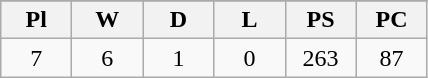<table class="wikitable"  style="text-align:center" width="">
<tr>
</tr>
<tr>
<th width=40px>Pl</th>
<th width=40px>W</th>
<th width=40px>D</th>
<th width=40px>L</th>
<th width=40px>PS</th>
<th width=40px>PC</th>
</tr>
<tr>
<td>7</td>
<td>6</td>
<td>1</td>
<td>0</td>
<td>263</td>
<td>87</td>
</tr>
</table>
